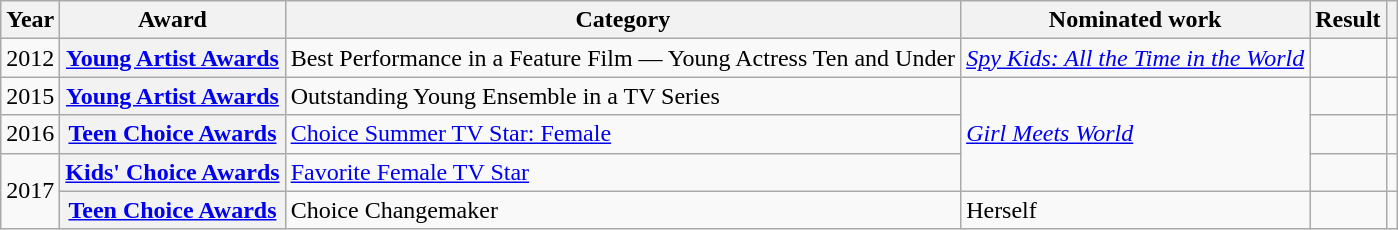<table class="wikitable plainrowheaders sortable">
<tr>
<th scope="col">Year</th>
<th scope="col">Award</th>
<th scope="col">Category</th>
<th scope="col">Nominated work</th>
<th scope="col">Result</th>
<th scope="col" class="unsortable"></th>
</tr>
<tr>
<td>2012</td>
<th scope="row"><a href='#'>Young Artist Awards</a></th>
<td>Best Performance in a Feature Film — Young Actress Ten and Under</td>
<td><em><a href='#'>Spy Kids: All the Time in the World</a></em></td>
<td></td>
<td style="text-align:center;"></td>
</tr>
<tr>
<td>2015</td>
<th scope="row"><a href='#'>Young Artist Awards</a></th>
<td>Outstanding Young Ensemble in a TV Series</td>
<td rowspan="3"><em><a href='#'>Girl Meets World</a></em></td>
<td></td>
<td style="text-align:center;"></td>
</tr>
<tr>
<td>2016</td>
<th scope="row"><a href='#'>Teen Choice Awards</a></th>
<td><a href='#'>Choice Summer TV Star: Female</a></td>
<td></td>
<td style="text-align:center;"></td>
</tr>
<tr>
<td rowspan="2">2017</td>
<th scope="row"><a href='#'>Kids' Choice Awards</a></th>
<td><a href='#'>Favorite Female TV Star</a></td>
<td></td>
<td style="text-align:center;"></td>
</tr>
<tr>
<th scope="row"><a href='#'>Teen Choice Awards</a></th>
<td>Choice Changemaker</td>
<td>Herself</td>
<td></td>
<td style="text-align:center;"></td>
</tr>
</table>
